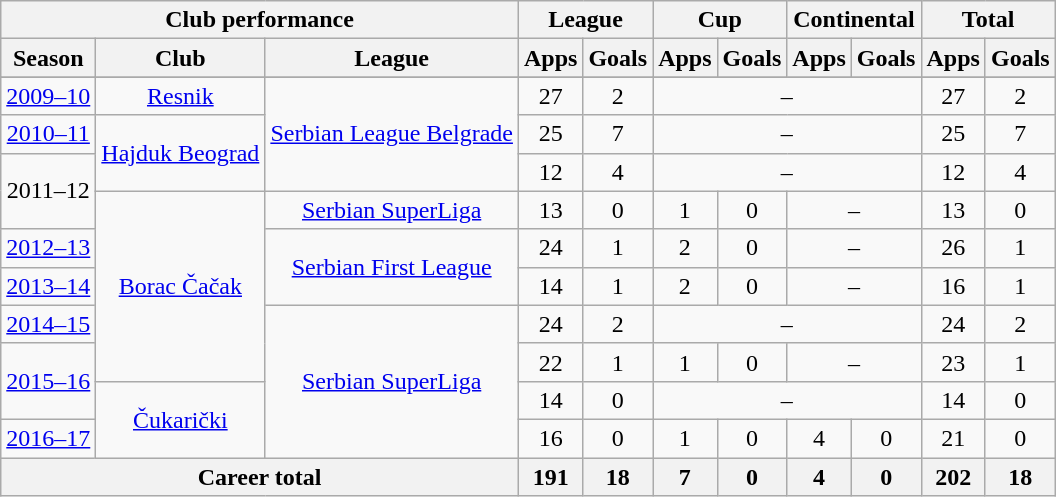<table class="wikitable" style="text-align:center">
<tr>
<th colspan=3>Club performance</th>
<th colspan=2>League</th>
<th colspan=2>Cup</th>
<th colspan=2>Continental</th>
<th colspan=2>Total</th>
</tr>
<tr>
<th>Season</th>
<th>Club</th>
<th>League</th>
<th>Apps</th>
<th>Goals</th>
<th>Apps</th>
<th>Goals</th>
<th>Apps</th>
<th>Goals</th>
<th>Apps</th>
<th>Goals</th>
</tr>
<tr>
</tr>
<tr>
<td><a href='#'>2009–10</a></td>
<td><a href='#'>Resnik</a></td>
<td rowspan="3"><a href='#'>Serbian League Belgrade</a></td>
<td>27</td>
<td>2</td>
<td colspan="4">–</td>
<td>27</td>
<td>2</td>
</tr>
<tr>
<td><a href='#'>2010–11</a></td>
<td rowspan="2"><a href='#'>Hajduk Beograd</a></td>
<td>25</td>
<td>7</td>
<td colspan="4">–</td>
<td>25</td>
<td>7</td>
</tr>
<tr>
<td rowspan="2">2011–12</td>
<td>12</td>
<td>4</td>
<td colspan="4">–</td>
<td>12</td>
<td>4</td>
</tr>
<tr>
<td rowspan="5"><a href='#'>Borac Čačak</a></td>
<td><a href='#'>Serbian SuperLiga</a></td>
<td>13</td>
<td>0</td>
<td>1</td>
<td>0</td>
<td colspan="2">–</td>
<td>13</td>
<td>0</td>
</tr>
<tr>
<td><a href='#'>2012–13</a></td>
<td rowspan="2"><a href='#'>Serbian First League</a></td>
<td>24</td>
<td>1</td>
<td>2</td>
<td>0</td>
<td colspan="2">–</td>
<td>26</td>
<td>1</td>
</tr>
<tr>
<td><a href='#'>2013–14</a></td>
<td>14</td>
<td>1</td>
<td>2</td>
<td>0</td>
<td colspan="2">–</td>
<td>16</td>
<td>1</td>
</tr>
<tr>
<td><a href='#'>2014–15</a></td>
<td rowspan="4"><a href='#'>Serbian SuperLiga</a></td>
<td>24</td>
<td>2</td>
<td colspan="4">–</td>
<td>24</td>
<td>2</td>
</tr>
<tr>
<td rowspan="2"><a href='#'>2015–16</a></td>
<td>22</td>
<td>1</td>
<td>1</td>
<td>0</td>
<td colspan="2">–</td>
<td>23</td>
<td>1</td>
</tr>
<tr>
<td rowspan="2"><a href='#'>Čukarički</a></td>
<td>14</td>
<td>0</td>
<td colspan="4">–</td>
<td>14</td>
<td>0</td>
</tr>
<tr>
<td><a href='#'>2016–17</a></td>
<td>16</td>
<td>0</td>
<td>1</td>
<td>0</td>
<td>4</td>
<td>0</td>
<td>21</td>
<td>0</td>
</tr>
<tr>
<th colspan=3>Career total</th>
<th>191</th>
<th>18</th>
<th>7</th>
<th>0</th>
<th>4</th>
<th>0</th>
<th>202</th>
<th>18</th>
</tr>
</table>
